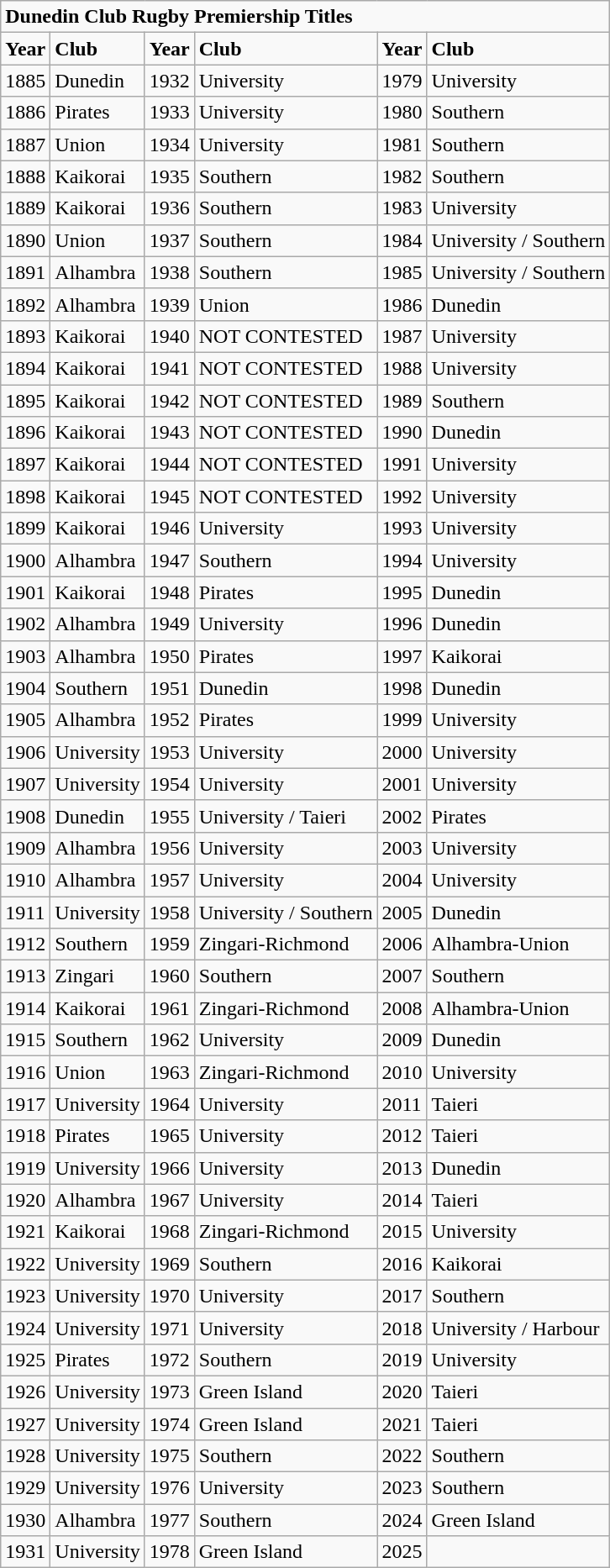<table class="wikitable">
<tr>
<td colspan="6"><strong>Dunedin  Club Rugby Premiership Titles</strong></td>
</tr>
<tr>
<td><strong>Year</strong></td>
<td><strong>Club</strong></td>
<td><strong>Year</strong></td>
<td><strong>Club</strong></td>
<td><strong>Year</strong></td>
<td><strong>Club</strong></td>
</tr>
<tr>
<td>1885</td>
<td>Dunedin</td>
<td>1932</td>
<td>University</td>
<td>1979</td>
<td>University</td>
</tr>
<tr>
<td>1886</td>
<td>Pirates</td>
<td>1933</td>
<td>University</td>
<td>1980</td>
<td>Southern</td>
</tr>
<tr>
<td>1887</td>
<td>Union</td>
<td>1934</td>
<td>University</td>
<td>1981</td>
<td>Southern</td>
</tr>
<tr>
<td>1888</td>
<td>Kaikorai</td>
<td>1935</td>
<td>Southern</td>
<td>1982</td>
<td>Southern</td>
</tr>
<tr>
<td>1889</td>
<td>Kaikorai</td>
<td>1936</td>
<td>Southern</td>
<td>1983</td>
<td>University</td>
</tr>
<tr>
<td>1890</td>
<td>Union</td>
<td>1937</td>
<td>Southern</td>
<td>1984</td>
<td>University / Southern</td>
</tr>
<tr>
<td>1891</td>
<td>Alhambra</td>
<td>1938</td>
<td>Southern</td>
<td>1985</td>
<td>University / Southern</td>
</tr>
<tr>
<td>1892</td>
<td>Alhambra</td>
<td>1939</td>
<td>Union</td>
<td>1986</td>
<td>Dunedin</td>
</tr>
<tr>
<td>1893</td>
<td>Kaikorai</td>
<td>1940</td>
<td>NOT CONTESTED</td>
<td>1987</td>
<td>University</td>
</tr>
<tr>
<td>1894</td>
<td>Kaikorai</td>
<td>1941</td>
<td>NOT CONTESTED</td>
<td>1988</td>
<td>University</td>
</tr>
<tr>
<td>1895</td>
<td>Kaikorai</td>
<td>1942</td>
<td>NOT CONTESTED</td>
<td>1989</td>
<td>Southern</td>
</tr>
<tr>
<td>1896</td>
<td>Kaikorai</td>
<td>1943</td>
<td>NOT CONTESTED</td>
<td>1990</td>
<td>Dunedin</td>
</tr>
<tr>
<td>1897</td>
<td>Kaikorai</td>
<td>1944</td>
<td>NOT CONTESTED</td>
<td>1991</td>
<td>University</td>
</tr>
<tr>
<td>1898</td>
<td>Kaikorai</td>
<td>1945</td>
<td>NOT CONTESTED</td>
<td>1992</td>
<td>University</td>
</tr>
<tr>
<td>1899</td>
<td>Kaikorai</td>
<td>1946</td>
<td>University</td>
<td>1993</td>
<td>University</td>
</tr>
<tr>
<td>1900</td>
<td>Alhambra</td>
<td>1947</td>
<td>Southern</td>
<td>1994</td>
<td>University</td>
</tr>
<tr>
<td>1901</td>
<td>Kaikorai</td>
<td>1948</td>
<td>Pirates</td>
<td>1995</td>
<td>Dunedin</td>
</tr>
<tr>
<td>1902</td>
<td>Alhambra</td>
<td>1949</td>
<td>University</td>
<td>1996</td>
<td>Dunedin</td>
</tr>
<tr>
<td>1903</td>
<td>Alhambra</td>
<td>1950</td>
<td>Pirates</td>
<td>1997</td>
<td>Kaikorai</td>
</tr>
<tr>
<td>1904</td>
<td>Southern</td>
<td>1951</td>
<td>Dunedin</td>
<td>1998</td>
<td>Dunedin</td>
</tr>
<tr>
<td>1905</td>
<td>Alhambra</td>
<td>1952</td>
<td>Pirates</td>
<td>1999</td>
<td>University</td>
</tr>
<tr>
<td>1906</td>
<td>University</td>
<td>1953</td>
<td>University</td>
<td>2000</td>
<td>University</td>
</tr>
<tr>
<td>1907</td>
<td>University</td>
<td>1954</td>
<td>University</td>
<td>2001</td>
<td>University</td>
</tr>
<tr>
<td>1908</td>
<td>Dunedin</td>
<td>1955</td>
<td>University / Taieri</td>
<td>2002</td>
<td>Pirates</td>
</tr>
<tr>
<td>1909</td>
<td>Alhambra</td>
<td>1956</td>
<td>University</td>
<td>2003</td>
<td>University</td>
</tr>
<tr>
<td>1910</td>
<td>Alhambra</td>
<td>1957</td>
<td>University</td>
<td>2004</td>
<td>University</td>
</tr>
<tr>
<td>1911</td>
<td>University</td>
<td>1958</td>
<td>University / Southern</td>
<td>2005</td>
<td>Dunedin</td>
</tr>
<tr>
<td>1912</td>
<td>Southern</td>
<td>1959</td>
<td>Zingari-Richmond</td>
<td>2006</td>
<td>Alhambra-Union</td>
</tr>
<tr>
<td>1913</td>
<td>Zingari</td>
<td>1960</td>
<td>Southern</td>
<td>2007</td>
<td>Southern</td>
</tr>
<tr>
<td>1914</td>
<td>Kaikorai</td>
<td>1961</td>
<td>Zingari-Richmond</td>
<td>2008</td>
<td>Alhambra-Union</td>
</tr>
<tr>
<td>1915</td>
<td>Southern</td>
<td>1962</td>
<td>University</td>
<td>2009</td>
<td>Dunedin</td>
</tr>
<tr>
<td>1916</td>
<td>Union</td>
<td>1963</td>
<td>Zingari-Richmond</td>
<td>2010</td>
<td>University</td>
</tr>
<tr>
<td>1917</td>
<td>University</td>
<td>1964</td>
<td>University</td>
<td>2011</td>
<td>Taieri</td>
</tr>
<tr>
<td>1918</td>
<td>Pirates</td>
<td>1965</td>
<td>University</td>
<td>2012</td>
<td>Taieri</td>
</tr>
<tr>
<td>1919</td>
<td>University</td>
<td>1966</td>
<td>University</td>
<td>2013</td>
<td>Dunedin</td>
</tr>
<tr>
<td>1920</td>
<td>Alhambra</td>
<td>1967</td>
<td>University</td>
<td>2014</td>
<td>Taieri</td>
</tr>
<tr>
<td>1921</td>
<td>Kaikorai</td>
<td>1968</td>
<td>Zingari-Richmond</td>
<td>2015</td>
<td>University</td>
</tr>
<tr>
<td>1922</td>
<td>University</td>
<td>1969</td>
<td>Southern</td>
<td>2016</td>
<td>Kaikorai</td>
</tr>
<tr>
<td>1923</td>
<td>University</td>
<td>1970</td>
<td>University</td>
<td>2017</td>
<td>Southern</td>
</tr>
<tr>
<td>1924</td>
<td>University</td>
<td>1971</td>
<td>University</td>
<td>2018</td>
<td>University / Harbour</td>
</tr>
<tr>
<td>1925</td>
<td>Pirates</td>
<td>1972</td>
<td>Southern</td>
<td>2019</td>
<td>University</td>
</tr>
<tr>
<td>1926</td>
<td>University</td>
<td>1973</td>
<td>Green Island</td>
<td>2020</td>
<td>Taieri</td>
</tr>
<tr>
<td>1927</td>
<td>University</td>
<td>1974</td>
<td>Green Island</td>
<td>2021</td>
<td>Taieri</td>
</tr>
<tr>
<td>1928</td>
<td>University</td>
<td>1975</td>
<td>Southern</td>
<td>2022</td>
<td>Southern</td>
</tr>
<tr>
<td>1929</td>
<td>University</td>
<td>1976</td>
<td>University</td>
<td>2023</td>
<td>Southern</td>
</tr>
<tr>
<td>1930</td>
<td>Alhambra</td>
<td>1977</td>
<td>Southern</td>
<td>2024</td>
<td>Green Island</td>
</tr>
<tr>
<td>1931</td>
<td>University</td>
<td>1978</td>
<td>Green Island</td>
<td>2025</td>
<td></td>
</tr>
</table>
